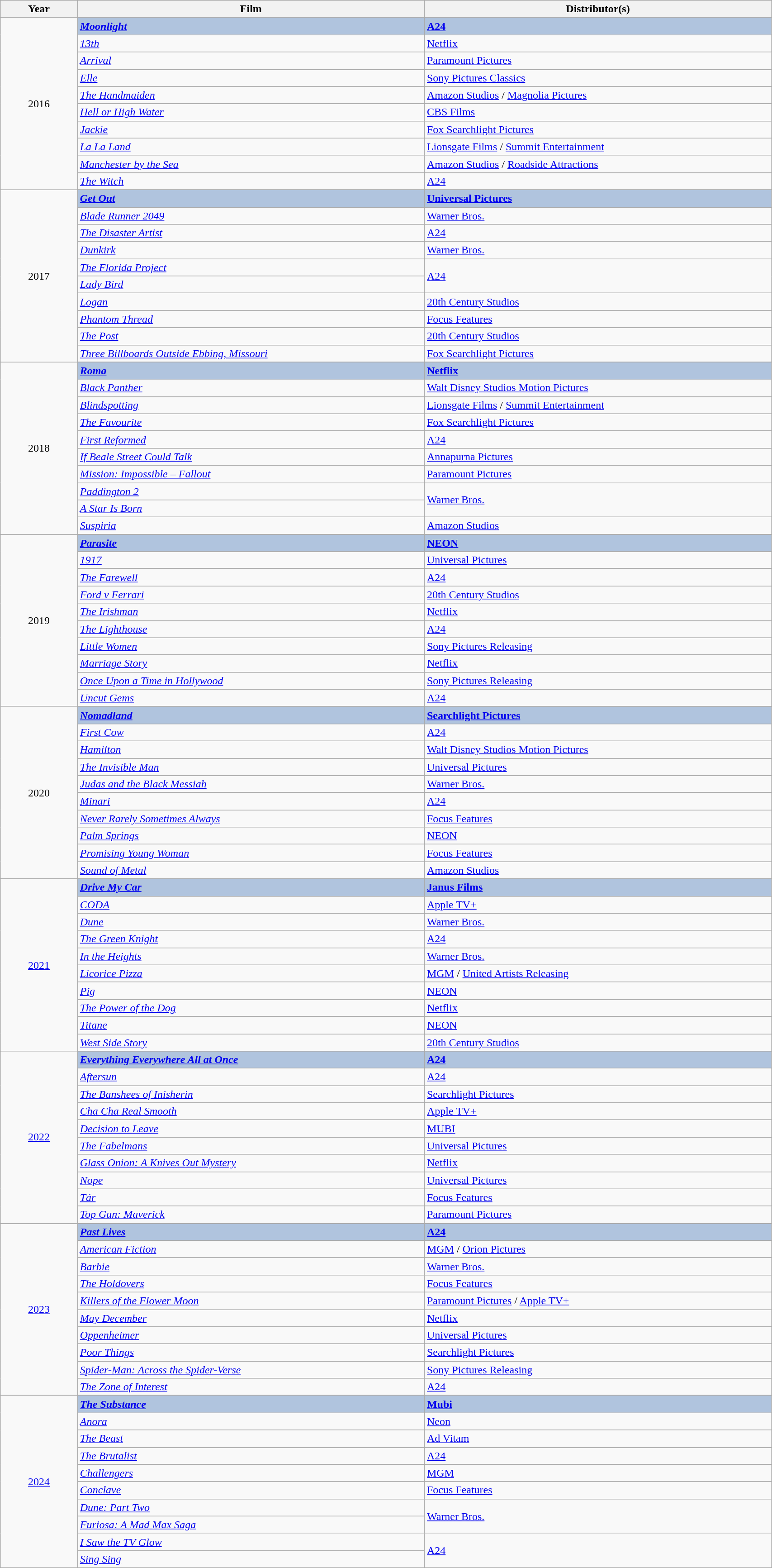<table class="wikitable" width="90%">
<tr>
<th width="10%">Year</th>
<th width="45%">Film</th>
<th width="45%">Distributor(s)</th>
</tr>
<tr>
<td rowspan="11" align="center">2016</td>
</tr>
<tr style="background:#B0C4DE">
<td><strong><em><a href='#'>Moonlight</a></em></strong></td>
<td><strong><a href='#'>A24</a></strong></td>
</tr>
<tr>
<td><em><a href='#'>13th</a></em></td>
<td><a href='#'>Netflix</a></td>
</tr>
<tr>
<td><em><a href='#'>Arrival</a></em></td>
<td><a href='#'>Paramount Pictures</a></td>
</tr>
<tr>
<td><em><a href='#'>Elle</a></em></td>
<td><a href='#'>Sony Pictures Classics</a></td>
</tr>
<tr>
<td><em><a href='#'>The Handmaiden</a></em></td>
<td><a href='#'>Amazon Studios</a> / <a href='#'>Magnolia Pictures</a></td>
</tr>
<tr>
<td><em><a href='#'>Hell or High Water</a></em></td>
<td><a href='#'>CBS Films</a></td>
</tr>
<tr>
<td><em><a href='#'>Jackie</a></em></td>
<td><a href='#'>Fox Searchlight Pictures</a></td>
</tr>
<tr>
<td><em><a href='#'>La La Land</a></em></td>
<td><a href='#'>Lionsgate Films</a> / <a href='#'>Summit Entertainment</a></td>
</tr>
<tr>
<td><em><a href='#'>Manchester by the Sea</a></em></td>
<td><a href='#'>Amazon Studios</a> / <a href='#'>Roadside Attractions</a></td>
</tr>
<tr>
<td><em><a href='#'>The Witch</a></em></td>
<td><a href='#'>A24</a></td>
</tr>
<tr>
<td rowspan="11" align="center">2017</td>
</tr>
<tr style="background:#B0C4DE">
<td><strong><em><a href='#'>Get Out</a></em></strong></td>
<td><strong><a href='#'>Universal Pictures</a></strong></td>
</tr>
<tr>
<td><em><a href='#'>Blade Runner 2049</a></em></td>
<td><a href='#'>Warner Bros.</a></td>
</tr>
<tr>
<td><em><a href='#'>The Disaster Artist</a></em></td>
<td><a href='#'>A24</a></td>
</tr>
<tr>
<td><em><a href='#'>Dunkirk</a></em></td>
<td><a href='#'>Warner Bros.</a></td>
</tr>
<tr>
<td><em><a href='#'>The Florida Project</a></em></td>
<td rowspan="2"><a href='#'>A24</a></td>
</tr>
<tr>
<td><em><a href='#'>Lady Bird</a></em></td>
</tr>
<tr>
<td><em><a href='#'>Logan</a></em></td>
<td><a href='#'>20th Century Studios</a></td>
</tr>
<tr>
<td><em><a href='#'>Phantom Thread</a></em></td>
<td><a href='#'>Focus Features</a></td>
</tr>
<tr>
<td><em><a href='#'>The Post</a></em></td>
<td><a href='#'>20th Century Studios</a></td>
</tr>
<tr>
<td><em><a href='#'>Three Billboards Outside Ebbing, Missouri</a></em></td>
<td><a href='#'>Fox Searchlight Pictures</a></td>
</tr>
<tr>
<td rowspan="11" align="center">2018</td>
</tr>
<tr style="background:#B0C4DE">
<td><strong><em><a href='#'>Roma</a></em></strong></td>
<td><strong><a href='#'>Netflix</a></strong></td>
</tr>
<tr>
<td><em><a href='#'>Black Panther</a></em></td>
<td><a href='#'>Walt Disney Studios Motion Pictures</a></td>
</tr>
<tr>
<td><em><a href='#'>Blindspotting</a></em></td>
<td><a href='#'>Lionsgate Films</a> / <a href='#'>Summit Entertainment</a></td>
</tr>
<tr>
<td><em><a href='#'>The Favourite</a></em></td>
<td><a href='#'>Fox Searchlight Pictures</a></td>
</tr>
<tr>
<td><em><a href='#'>First Reformed</a></em></td>
<td><a href='#'>A24</a></td>
</tr>
<tr>
<td><em><a href='#'>If Beale Street Could Talk</a></em></td>
<td><a href='#'>Annapurna Pictures</a></td>
</tr>
<tr>
<td><em><a href='#'>Mission: Impossible – Fallout</a></em></td>
<td><a href='#'>Paramount Pictures</a></td>
</tr>
<tr>
<td><em><a href='#'>Paddington 2</a></em></td>
<td rowspan="2"><a href='#'>Warner Bros.</a></td>
</tr>
<tr>
<td><em><a href='#'>A Star Is Born</a></em></td>
</tr>
<tr>
<td><em><a href='#'>Suspiria</a></em></td>
<td><a href='#'>Amazon Studios</a></td>
</tr>
<tr>
<td rowspan="11" align="center">2019</td>
</tr>
<tr style="background:#B0C4DE">
<td><strong><em><a href='#'>Parasite</a></em></strong></td>
<td><strong><a href='#'>NEON</a></strong></td>
</tr>
<tr>
<td><em><a href='#'>1917</a></em></td>
<td><a href='#'>Universal Pictures</a></td>
</tr>
<tr>
<td><em><a href='#'>The Farewell</a></em></td>
<td><a href='#'>A24</a></td>
</tr>
<tr>
<td><em><a href='#'>Ford v Ferrari</a></em></td>
<td><a href='#'>20th Century Studios</a></td>
</tr>
<tr>
<td><em><a href='#'>The Irishman</a></em></td>
<td><a href='#'>Netflix</a></td>
</tr>
<tr>
<td><em><a href='#'>The Lighthouse</a></em></td>
<td><a href='#'>A24</a></td>
</tr>
<tr>
<td><em><a href='#'>Little Women</a></em></td>
<td><a href='#'>Sony Pictures Releasing</a></td>
</tr>
<tr>
<td><em><a href='#'>Marriage Story</a></em></td>
<td><a href='#'>Netflix</a></td>
</tr>
<tr>
<td><em><a href='#'>Once Upon a Time in Hollywood</a></em></td>
<td><a href='#'>Sony Pictures Releasing</a></td>
</tr>
<tr>
<td><em><a href='#'>Uncut Gems</a></em></td>
<td><a href='#'>A24</a></td>
</tr>
<tr>
<td rowspan="11" align="center">2020</td>
</tr>
<tr style="background:#B0C4DE">
<td><strong><em><a href='#'>Nomadland</a></em></strong></td>
<td><strong><a href='#'>Searchlight Pictures</a></strong></td>
</tr>
<tr>
<td><em><a href='#'>First Cow</a></em></td>
<td><a href='#'>A24</a></td>
</tr>
<tr>
<td><em><a href='#'>Hamilton</a></em></td>
<td><a href='#'>Walt Disney Studios Motion Pictures</a></td>
</tr>
<tr>
<td><em><a href='#'>The Invisible Man</a></em></td>
<td><a href='#'>Universal Pictures</a></td>
</tr>
<tr>
<td><em><a href='#'>Judas and the Black Messiah</a></em></td>
<td><a href='#'>Warner Bros.</a></td>
</tr>
<tr>
<td><em><a href='#'>Minari</a></em></td>
<td><a href='#'>A24</a></td>
</tr>
<tr>
<td><em><a href='#'>Never Rarely Sometimes Always</a></em></td>
<td><a href='#'>Focus Features</a></td>
</tr>
<tr>
<td><em><a href='#'>Palm Springs</a></em></td>
<td><a href='#'>NEON</a></td>
</tr>
<tr>
<td><em><a href='#'>Promising Young Woman</a></em></td>
<td><a href='#'>Focus Features</a></td>
</tr>
<tr>
<td><em><a href='#'>Sound of Metal</a></em></td>
<td><a href='#'>Amazon Studios</a></td>
</tr>
<tr>
<td rowspan="11" align="center"><a href='#'>2021</a></td>
</tr>
<tr style="background:#B0C4DE">
<td><strong><em><a href='#'>Drive My Car</a></em></strong></td>
<td><strong><a href='#'>Janus Films</a></strong></td>
</tr>
<tr>
<td><em><a href='#'>CODA</a></em></td>
<td><a href='#'>Apple TV+</a></td>
</tr>
<tr>
<td><em><a href='#'>Dune</a></em></td>
<td><a href='#'>Warner Bros.</a></td>
</tr>
<tr>
<td><em><a href='#'>The Green Knight</a></em></td>
<td><a href='#'>A24</a></td>
</tr>
<tr>
<td><em><a href='#'>In the Heights</a></em></td>
<td><a href='#'>Warner Bros.</a></td>
</tr>
<tr>
<td><em><a href='#'>Licorice Pizza</a></em></td>
<td><a href='#'>MGM</a> / <a href='#'>United Artists Releasing</a></td>
</tr>
<tr>
<td><em><a href='#'>Pig</a></em></td>
<td><a href='#'>NEON</a></td>
</tr>
<tr>
<td><em><a href='#'>The Power of the Dog</a></em></td>
<td><a href='#'>Netflix</a></td>
</tr>
<tr>
<td><em><a href='#'>Titane</a></em></td>
<td><a href='#'>NEON</a></td>
</tr>
<tr>
<td><em><a href='#'>West Side Story</a></em></td>
<td><a href='#'>20th Century Studios</a></td>
</tr>
<tr>
<td rowspan="11" align="center"><a href='#'>2022</a></td>
</tr>
<tr style="background:#B0C4DE">
<td><strong><em><a href='#'>Everything Everywhere All at Once</a></em></strong></td>
<td><strong><a href='#'>A24</a></strong></td>
</tr>
<tr>
<td><em><a href='#'>Aftersun</a></em></td>
<td><a href='#'>A24</a></td>
</tr>
<tr>
<td><em><a href='#'>The Banshees of Inisherin</a></em></td>
<td><a href='#'>Searchlight Pictures</a></td>
</tr>
<tr>
<td><em><a href='#'>Cha Cha Real Smooth</a></em></td>
<td><a href='#'>Apple TV+</a></td>
</tr>
<tr>
<td><em><a href='#'>Decision to Leave</a></em></td>
<td><a href='#'>MUBI</a></td>
</tr>
<tr>
<td><em><a href='#'>The Fabelmans</a></em></td>
<td><a href='#'>Universal Pictures</a></td>
</tr>
<tr>
<td><em><a href='#'>Glass Onion: A Knives Out Mystery</a></em></td>
<td><a href='#'>Netflix</a></td>
</tr>
<tr>
<td><em><a href='#'>Nope</a></em></td>
<td><a href='#'>Universal Pictures</a></td>
</tr>
<tr>
<td><em><a href='#'>Tár</a></em></td>
<td><a href='#'>Focus Features</a></td>
</tr>
<tr>
<td><em><a href='#'>Top Gun: Maverick</a></em></td>
<td><a href='#'>Paramount Pictures</a></td>
</tr>
<tr>
<td rowspan="11" align="center"><a href='#'>2023</a></td>
</tr>
<tr style="background:#B0C4DE">
<td><strong><em><a href='#'>Past Lives</a></em></strong></td>
<td><strong><a href='#'>A24</a></strong></td>
</tr>
<tr>
<td><em><a href='#'>American Fiction</a></em></td>
<td><a href='#'>MGM</a> / <a href='#'>Orion Pictures</a></td>
</tr>
<tr>
<td><em><a href='#'>Barbie</a></em></td>
<td><a href='#'>Warner Bros.</a></td>
</tr>
<tr>
<td><em><a href='#'>The Holdovers</a></em></td>
<td><a href='#'>Focus Features</a></td>
</tr>
<tr>
<td><em><a href='#'>Killers of the Flower Moon</a></em></td>
<td><a href='#'>Paramount Pictures</a> / <a href='#'>Apple TV+</a></td>
</tr>
<tr>
<td><em><a href='#'>May December</a></em></td>
<td><a href='#'>Netflix</a></td>
</tr>
<tr>
<td><em><a href='#'>Oppenheimer</a></em></td>
<td><a href='#'>Universal Pictures</a></td>
</tr>
<tr>
<td><em><a href='#'>Poor Things</a></em></td>
<td><a href='#'>Searchlight Pictures</a></td>
</tr>
<tr>
<td><em><a href='#'>Spider-Man: Across the Spider-Verse</a></em></td>
<td><a href='#'>Sony Pictures Releasing</a></td>
</tr>
<tr>
<td><em><a href='#'>The Zone of Interest</a></em></td>
<td><a href='#'>A24</a></td>
</tr>
<tr>
<td rowspan="11" align="center"><a href='#'>2024</a></td>
</tr>
<tr style="background:#B0C4DE">
<td><strong><em><a href='#'>The Substance</a></em></strong></td>
<td><strong><a href='#'>Mubi</a></strong></td>
</tr>
<tr>
<td><em><a href='#'>Anora</a></em></td>
<td><a href='#'>Neon</a></td>
</tr>
<tr>
<td><em><a href='#'>The Beast</a></em></td>
<td><a href='#'>Ad Vitam</a></td>
</tr>
<tr>
<td><em><a href='#'>The Brutalist</a></em></td>
<td><a href='#'>A24</a></td>
</tr>
<tr>
<td><em><a href='#'>Challengers</a></em></td>
<td><a href='#'>MGM</a></td>
</tr>
<tr>
<td><em><a href='#'>Conclave</a></em></td>
<td><a href='#'>Focus Features</a></td>
</tr>
<tr>
<td><em><a href='#'>Dune: Part Two</a></em></td>
<td rowspan="2"><a href='#'>Warner Bros.</a></td>
</tr>
<tr>
<td><em><a href='#'>Furiosa: A Mad Max Saga</a></em></td>
</tr>
<tr>
<td><em><a href='#'>I Saw the TV Glow</a></em></td>
<td rowspan="2"><a href='#'>A24</a></td>
</tr>
<tr>
<td><em><a href='#'>Sing Sing</a></em></td>
</tr>
</table>
